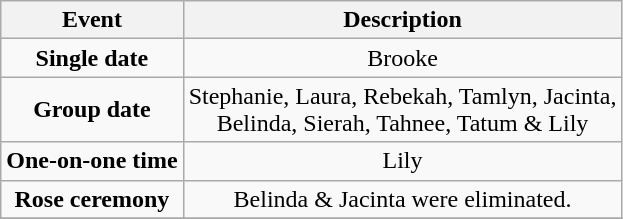<table class="wikitable sortable" style="text-align:center;">
<tr>
<th>Event</th>
<th>Description</th>
</tr>
<tr>
<td><strong>Single date</strong></td>
<td>Brooke</td>
</tr>
<tr>
<td><strong>Group date</strong></td>
<td>Stephanie, Laura, Rebekah, Tamlyn, Jacinta,<br> Belinda, Sierah, Tahnee, Tatum & Lily</td>
</tr>
<tr>
<td><strong>One-on-one time</strong></td>
<td>Lily</td>
</tr>
<tr>
<td><strong>Rose ceremony</strong></td>
<td>Belinda & Jacinta were eliminated.</td>
</tr>
<tr>
</tr>
</table>
